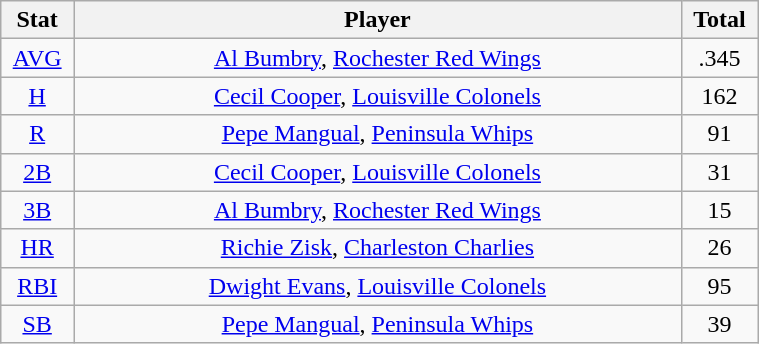<table class="wikitable" width="40%" style="text-align:center;">
<tr>
<th width="5%">Stat</th>
<th width="60%">Player</th>
<th width="5%">Total</th>
</tr>
<tr>
<td><a href='#'>AVG</a></td>
<td><a href='#'>Al Bumbry</a>, <a href='#'>Rochester Red Wings</a></td>
<td>.345</td>
</tr>
<tr>
<td><a href='#'>H</a></td>
<td><a href='#'>Cecil Cooper</a>, <a href='#'>Louisville Colonels</a></td>
<td>162</td>
</tr>
<tr>
<td><a href='#'>R</a></td>
<td><a href='#'>Pepe Mangual</a>, <a href='#'>Peninsula Whips</a></td>
<td>91</td>
</tr>
<tr>
<td><a href='#'>2B</a></td>
<td><a href='#'>Cecil Cooper</a>, <a href='#'>Louisville Colonels</a></td>
<td>31</td>
</tr>
<tr>
<td><a href='#'>3B</a></td>
<td><a href='#'>Al Bumbry</a>, <a href='#'>Rochester Red Wings</a></td>
<td>15</td>
</tr>
<tr>
<td><a href='#'>HR</a></td>
<td><a href='#'>Richie Zisk</a>, <a href='#'>Charleston Charlies</a></td>
<td>26</td>
</tr>
<tr>
<td><a href='#'>RBI</a></td>
<td><a href='#'>Dwight Evans</a>, <a href='#'>Louisville Colonels</a></td>
<td>95</td>
</tr>
<tr>
<td><a href='#'>SB</a></td>
<td><a href='#'>Pepe Mangual</a>, <a href='#'>Peninsula Whips</a></td>
<td>39</td>
</tr>
</table>
